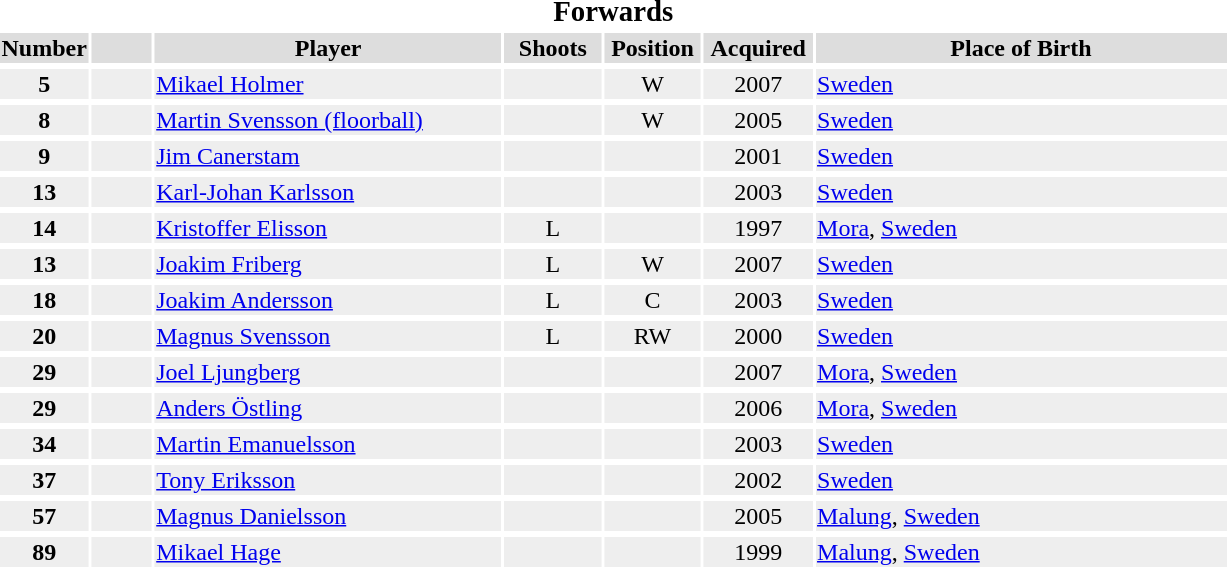<table width=65%>
<tr>
<th colspan=7><big>Forwards</big></th>
</tr>
<tr bgcolor="#dddddd">
<th width=5%>Number</th>
<th width=5%></th>
<th !width=18%>Player</th>
<th width=8%>Shoots</th>
<th width=8%>Position</th>
<th width=9%>Acquired</th>
<th width=34%>Place of Birth</th>
</tr>
<tr>
</tr>
<tr bgcolor="#eeeeee">
<td align=center><strong>5</strong></td>
<td align=center></td>
<td><a href='#'>Mikael Holmer</a></td>
<td align=center></td>
<td align=center>W</td>
<td align=center>2007</td>
<td><a href='#'>Sweden</a></td>
</tr>
<tr>
</tr>
<tr bgcolor="#eeeeee">
<td align=center><strong>8</strong></td>
<td align=center></td>
<td><a href='#'>Martin Svensson (floorball)</a></td>
<td align=center></td>
<td align=center>W</td>
<td align=center>2005</td>
<td><a href='#'>Sweden</a></td>
</tr>
<tr>
</tr>
<tr bgcolor="#eeeeee">
<td align=center><strong>9</strong></td>
<td align=center></td>
<td><a href='#'>Jim Canerstam</a></td>
<td align=center></td>
<td align=center></td>
<td align=center>2001</td>
<td><a href='#'>Sweden</a></td>
</tr>
<tr>
</tr>
<tr bgcolor="#eeeeee">
<td align=center><strong>13</strong></td>
<td align=center></td>
<td><a href='#'>Karl-Johan Karlsson</a></td>
<td align=center></td>
<td align=center></td>
<td align=center>2003</td>
<td><a href='#'>Sweden</a></td>
</tr>
<tr>
</tr>
<tr bgcolor="#eeeeee">
<td align=center><strong>14</strong></td>
<td align=center></td>
<td><a href='#'>Kristoffer Elisson</a></td>
<td align=center>L</td>
<td align=center></td>
<td align=center>1997</td>
<td><a href='#'>Mora</a>, <a href='#'>Sweden</a></td>
</tr>
<tr>
</tr>
<tr bgcolor="#eeeeee">
<td align=center><strong>13</strong></td>
<td align=center></td>
<td><a href='#'>Joakim Friberg</a></td>
<td align=center>L</td>
<td align=center>W</td>
<td align=center>2007</td>
<td><a href='#'>Sweden</a></td>
</tr>
<tr>
</tr>
<tr bgcolor="#eeeeee">
<td align=center><strong>18</strong></td>
<td align=center></td>
<td><a href='#'>Joakim Andersson</a></td>
<td align=center>L</td>
<td align=center>C</td>
<td align=center>2003</td>
<td><a href='#'>Sweden</a></td>
</tr>
<tr>
</tr>
<tr bgcolor="#eeeeee">
<td align=center><strong>20</strong></td>
<td align=center></td>
<td><a href='#'>Magnus Svensson</a></td>
<td align=center>L</td>
<td align=center>RW</td>
<td align=center>2000</td>
<td><a href='#'>Sweden</a></td>
</tr>
<tr>
</tr>
<tr bgcolor="#eeeeee">
<td align=center><strong>29</strong></td>
<td align=center></td>
<td><a href='#'>Joel Ljungberg</a></td>
<td align=center></td>
<td align=center></td>
<td align=center>2007</td>
<td><a href='#'>Mora</a>, <a href='#'>Sweden</a></td>
</tr>
<tr>
</tr>
<tr bgcolor="#eeeeee">
<td align=center><strong>29</strong></td>
<td align=center></td>
<td><a href='#'>Anders Östling</a></td>
<td align=center></td>
<td align=center></td>
<td align=center>2006</td>
<td><a href='#'>Mora</a>, <a href='#'>Sweden</a></td>
</tr>
<tr>
</tr>
<tr bgcolor="#eeeeee">
<td align=center><strong>34</strong></td>
<td align=center></td>
<td><a href='#'>Martin Emanuelsson</a></td>
<td align=center></td>
<td align=center></td>
<td align=center>2003</td>
<td><a href='#'>Sweden</a></td>
</tr>
<tr>
</tr>
<tr bgcolor="#eeeeee">
<td align=center><strong>37</strong></td>
<td align=center></td>
<td><a href='#'>Tony Eriksson</a></td>
<td align=center></td>
<td align=center></td>
<td align=center>2002</td>
<td><a href='#'>Sweden</a></td>
</tr>
<tr>
</tr>
<tr bgcolor="#eeeeee">
<td align=center><strong>57</strong></td>
<td align=center></td>
<td><a href='#'>Magnus Danielsson</a></td>
<td align=center></td>
<td align=center></td>
<td align=center>2005</td>
<td><a href='#'>Malung</a>, <a href='#'>Sweden</a></td>
</tr>
<tr>
</tr>
<tr bgcolor="#eeeeee">
<td align=center><strong>89</strong></td>
<td align=center></td>
<td><a href='#'>Mikael Hage</a></td>
<td align=center></td>
<td align=center></td>
<td align=center>1999</td>
<td><a href='#'>Malung</a>, <a href='#'>Sweden</a></td>
</tr>
</table>
